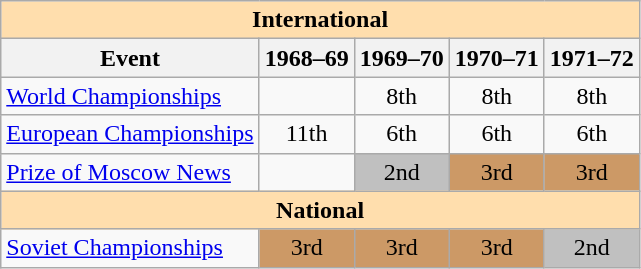<table class="wikitable" style="text-align:center">
<tr>
<th style="background-color: #ffdead; " colspan=5 align=center>International</th>
</tr>
<tr>
<th>Event</th>
<th>1968–69</th>
<th>1969–70</th>
<th>1970–71</th>
<th>1971–72</th>
</tr>
<tr>
<td align=left><a href='#'>World Championships</a></td>
<td></td>
<td>8th</td>
<td>8th</td>
<td>8th</td>
</tr>
<tr>
<td align=left><a href='#'>European Championships</a></td>
<td>11th</td>
<td>6th</td>
<td>6th</td>
<td>6th</td>
</tr>
<tr>
<td align=left><a href='#'>Prize of Moscow News</a></td>
<td></td>
<td bgcolor=silver>2nd</td>
<td bgcolor=cc9966>3rd</td>
<td bgcolor=cc9966>3rd</td>
</tr>
<tr>
<th style="background-color: #ffdead; " colspan=5 align=center>National</th>
</tr>
<tr>
<td align=left><a href='#'>Soviet Championships</a></td>
<td bgcolor=cc9966>3rd</td>
<td bgcolor=cc9966>3rd</td>
<td bgcolor=cc9966>3rd</td>
<td bgcolor=silver>2nd</td>
</tr>
</table>
